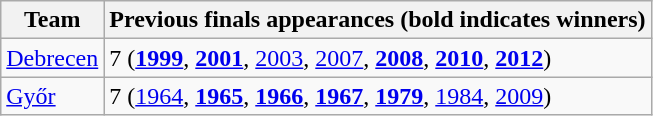<table class="wikitable">
<tr>
<th>Team</th>
<th>Previous finals appearances (bold indicates winners)</th>
</tr>
<tr>
<td><a href='#'>Debrecen</a></td>
<td>7 (<strong><a href='#'>1999</a></strong>, <strong><a href='#'>2001</a></strong>, <a href='#'>2003</a>, <a href='#'>2007</a>, <strong><a href='#'>2008</a></strong>, <strong><a href='#'>2010</a></strong>, <strong><a href='#'>2012</a></strong>)</td>
</tr>
<tr>
<td><a href='#'>Győr</a></td>
<td>7 (<a href='#'>1964</a>, <strong><a href='#'>1965</a></strong>, <strong><a href='#'>1966</a></strong>, <strong><a href='#'>1967</a></strong>, <strong><a href='#'>1979</a></strong>, <a href='#'>1984</a>, <a href='#'>2009</a>)</td>
</tr>
</table>
